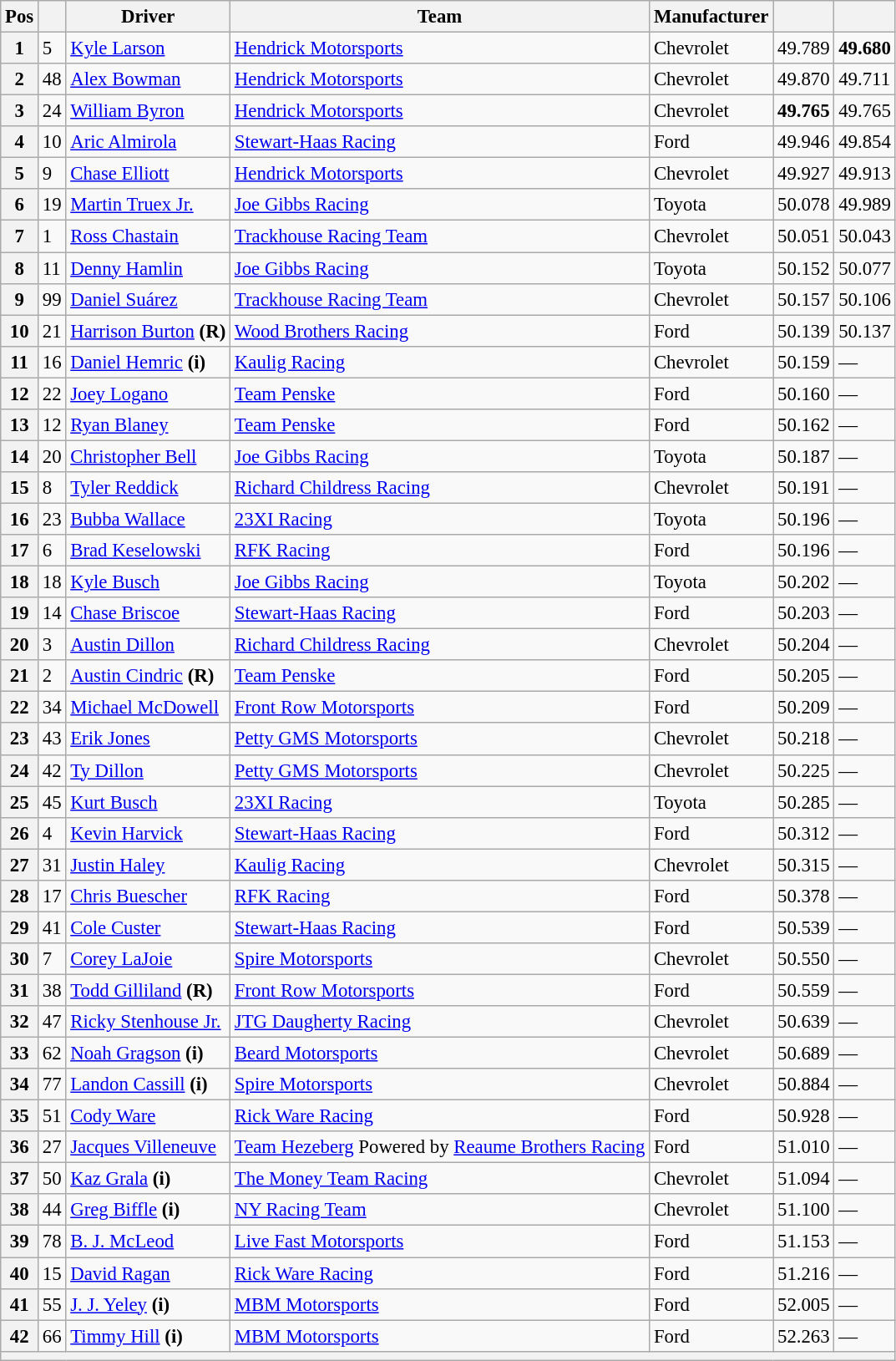<table class="wikitable" style="font-size:95%">
<tr>
<th>Pos</th>
<th></th>
<th>Driver</th>
<th>Team</th>
<th>Manufacturer</th>
<th></th>
<th></th>
</tr>
<tr>
<th>1</th>
<td>5</td>
<td><a href='#'>Kyle Larson</a></td>
<td><a href='#'>Hendrick Motorsports</a></td>
<td>Chevrolet</td>
<td>49.789</td>
<td><strong>49.680</strong></td>
</tr>
<tr>
<th>2</th>
<td>48</td>
<td><a href='#'>Alex Bowman</a></td>
<td><a href='#'>Hendrick Motorsports</a></td>
<td>Chevrolet</td>
<td>49.870</td>
<td>49.711</td>
</tr>
<tr>
<th>3</th>
<td>24</td>
<td><a href='#'>William Byron</a></td>
<td><a href='#'>Hendrick Motorsports</a></td>
<td>Chevrolet</td>
<td><strong>49.765</strong></td>
<td>49.765</td>
</tr>
<tr>
<th>4</th>
<td>10</td>
<td><a href='#'>Aric Almirola</a></td>
<td><a href='#'>Stewart-Haas Racing</a></td>
<td>Ford</td>
<td>49.946</td>
<td>49.854</td>
</tr>
<tr>
<th>5</th>
<td>9</td>
<td><a href='#'>Chase Elliott</a></td>
<td><a href='#'>Hendrick Motorsports</a></td>
<td>Chevrolet</td>
<td>49.927</td>
<td>49.913</td>
</tr>
<tr>
<th>6</th>
<td>19</td>
<td><a href='#'>Martin Truex Jr.</a></td>
<td><a href='#'>Joe Gibbs Racing</a></td>
<td>Toyota</td>
<td>50.078</td>
<td>49.989</td>
</tr>
<tr>
<th>7</th>
<td>1</td>
<td><a href='#'>Ross Chastain</a></td>
<td><a href='#'>Trackhouse Racing Team</a></td>
<td>Chevrolet</td>
<td>50.051</td>
<td>50.043</td>
</tr>
<tr>
<th>8</th>
<td>11</td>
<td><a href='#'>Denny Hamlin</a></td>
<td><a href='#'>Joe Gibbs Racing</a></td>
<td>Toyota</td>
<td>50.152</td>
<td>50.077</td>
</tr>
<tr>
<th>9</th>
<td>99</td>
<td><a href='#'>Daniel Suárez</a></td>
<td><a href='#'>Trackhouse Racing Team</a></td>
<td>Chevrolet</td>
<td>50.157</td>
<td>50.106</td>
</tr>
<tr>
<th>10</th>
<td>21</td>
<td><a href='#'>Harrison Burton</a> <strong>(R)</strong></td>
<td><a href='#'>Wood Brothers Racing</a></td>
<td>Ford</td>
<td>50.139</td>
<td>50.137</td>
</tr>
<tr>
<th>11</th>
<td>16</td>
<td><a href='#'>Daniel Hemric</a> <strong>(i)</strong></td>
<td><a href='#'>Kaulig Racing</a></td>
<td>Chevrolet</td>
<td>50.159</td>
<td>—</td>
</tr>
<tr>
<th>12</th>
<td>22</td>
<td><a href='#'>Joey Logano</a></td>
<td><a href='#'>Team Penske</a></td>
<td>Ford</td>
<td>50.160</td>
<td>—</td>
</tr>
<tr>
<th>13</th>
<td>12</td>
<td><a href='#'>Ryan Blaney</a></td>
<td><a href='#'>Team Penske</a></td>
<td>Ford</td>
<td>50.162</td>
<td>—</td>
</tr>
<tr>
<th>14</th>
<td>20</td>
<td><a href='#'>Christopher Bell</a></td>
<td><a href='#'>Joe Gibbs Racing</a></td>
<td>Toyota</td>
<td>50.187</td>
<td>—</td>
</tr>
<tr>
<th>15</th>
<td>8</td>
<td><a href='#'>Tyler Reddick</a></td>
<td><a href='#'>Richard Childress Racing</a></td>
<td>Chevrolet</td>
<td>50.191</td>
<td>—</td>
</tr>
<tr>
<th>16</th>
<td>23</td>
<td><a href='#'>Bubba Wallace</a></td>
<td><a href='#'>23XI Racing</a></td>
<td>Toyota</td>
<td>50.196</td>
<td>—</td>
</tr>
<tr>
<th>17</th>
<td>6</td>
<td><a href='#'>Brad Keselowski</a></td>
<td><a href='#'>RFK Racing</a></td>
<td>Ford</td>
<td>50.196</td>
<td>—</td>
</tr>
<tr>
<th>18</th>
<td>18</td>
<td><a href='#'>Kyle Busch</a></td>
<td><a href='#'>Joe Gibbs Racing</a></td>
<td>Toyota</td>
<td>50.202</td>
<td>—</td>
</tr>
<tr>
<th>19</th>
<td>14</td>
<td><a href='#'>Chase Briscoe</a></td>
<td><a href='#'>Stewart-Haas Racing</a></td>
<td>Ford</td>
<td>50.203</td>
<td>—</td>
</tr>
<tr>
<th>20</th>
<td>3</td>
<td><a href='#'>Austin Dillon</a></td>
<td><a href='#'>Richard Childress Racing</a></td>
<td>Chevrolet</td>
<td>50.204</td>
<td>—</td>
</tr>
<tr>
<th>21</th>
<td>2</td>
<td><a href='#'>Austin Cindric</a> <strong>(R)</strong></td>
<td><a href='#'>Team Penske</a></td>
<td>Ford</td>
<td>50.205</td>
<td>—</td>
</tr>
<tr>
<th>22</th>
<td>34</td>
<td><a href='#'>Michael McDowell</a></td>
<td><a href='#'>Front Row Motorsports</a></td>
<td>Ford</td>
<td>50.209</td>
<td>—</td>
</tr>
<tr>
<th>23</th>
<td>43</td>
<td><a href='#'>Erik Jones</a></td>
<td><a href='#'>Petty GMS Motorsports</a></td>
<td>Chevrolet</td>
<td>50.218</td>
<td>—</td>
</tr>
<tr>
<th>24</th>
<td>42</td>
<td><a href='#'>Ty Dillon</a></td>
<td><a href='#'>Petty GMS Motorsports</a></td>
<td>Chevrolet</td>
<td>50.225</td>
<td>—</td>
</tr>
<tr>
<th>25</th>
<td>45</td>
<td><a href='#'>Kurt Busch</a></td>
<td><a href='#'>23XI Racing</a></td>
<td>Toyota</td>
<td>50.285</td>
<td>—</td>
</tr>
<tr>
<th>26</th>
<td>4</td>
<td><a href='#'>Kevin Harvick</a></td>
<td><a href='#'>Stewart-Haas Racing</a></td>
<td>Ford</td>
<td>50.312</td>
<td>—</td>
</tr>
<tr>
<th>27</th>
<td>31</td>
<td><a href='#'>Justin Haley</a></td>
<td><a href='#'>Kaulig Racing</a></td>
<td>Chevrolet</td>
<td>50.315</td>
<td>—</td>
</tr>
<tr>
<th>28</th>
<td>17</td>
<td><a href='#'>Chris Buescher</a></td>
<td><a href='#'>RFK Racing</a></td>
<td>Ford</td>
<td>50.378</td>
<td>—</td>
</tr>
<tr>
<th>29</th>
<td>41</td>
<td><a href='#'>Cole Custer</a></td>
<td><a href='#'>Stewart-Haas Racing</a></td>
<td>Ford</td>
<td>50.539</td>
<td>—</td>
</tr>
<tr>
<th>30</th>
<td>7</td>
<td><a href='#'>Corey LaJoie</a></td>
<td><a href='#'>Spire Motorsports</a></td>
<td>Chevrolet</td>
<td>50.550</td>
<td>—</td>
</tr>
<tr>
<th>31</th>
<td>38</td>
<td><a href='#'>Todd Gilliland</a> <strong>(R)</strong></td>
<td><a href='#'>Front Row Motorsports</a></td>
<td>Ford</td>
<td>50.559</td>
<td>—</td>
</tr>
<tr>
<th>32</th>
<td>47</td>
<td><a href='#'>Ricky Stenhouse Jr.</a></td>
<td><a href='#'>JTG Daugherty Racing</a></td>
<td>Chevrolet</td>
<td>50.639</td>
<td>—</td>
</tr>
<tr>
<th>33</th>
<td>62</td>
<td><a href='#'>Noah Gragson</a> <strong>(i)</strong></td>
<td><a href='#'>Beard Motorsports</a></td>
<td>Chevrolet</td>
<td>50.689</td>
<td>—</td>
</tr>
<tr>
<th>34</th>
<td>77</td>
<td><a href='#'>Landon Cassill</a> <strong>(i)</strong></td>
<td><a href='#'>Spire Motorsports</a></td>
<td>Chevrolet</td>
<td>50.884</td>
<td>—</td>
</tr>
<tr>
<th>35</th>
<td>51</td>
<td><a href='#'>Cody Ware</a></td>
<td><a href='#'>Rick Ware Racing</a></td>
<td>Ford</td>
<td>50.928</td>
<td>—</td>
</tr>
<tr>
<th>36</th>
<td>27</td>
<td><a href='#'>Jacques Villeneuve</a></td>
<td><a href='#'>Team Hezeberg</a> Powered by <a href='#'>Reaume Brothers Racing</a></td>
<td>Ford</td>
<td>51.010</td>
<td>—</td>
</tr>
<tr>
<th>37</th>
<td>50</td>
<td><a href='#'>Kaz Grala</a> <strong>(i)</strong></td>
<td><a href='#'>The Money Team Racing</a></td>
<td>Chevrolet</td>
<td>51.094</td>
<td>—</td>
</tr>
<tr>
<th>38</th>
<td>44</td>
<td><a href='#'>Greg Biffle</a> <strong>(i)</strong></td>
<td><a href='#'>NY Racing Team</a></td>
<td>Chevrolet</td>
<td>51.100</td>
<td>—</td>
</tr>
<tr>
<th>39</th>
<td>78</td>
<td><a href='#'>B. J. McLeod</a></td>
<td><a href='#'>Live Fast Motorsports</a></td>
<td>Ford</td>
<td>51.153</td>
<td>—</td>
</tr>
<tr>
<th>40</th>
<td>15</td>
<td><a href='#'>David Ragan</a></td>
<td><a href='#'>Rick Ware Racing</a></td>
<td>Ford</td>
<td>51.216</td>
<td>—</td>
</tr>
<tr>
<th>41</th>
<td>55</td>
<td><a href='#'>J. J. Yeley</a> <strong>(i)</strong></td>
<td><a href='#'>MBM Motorsports</a></td>
<td>Ford</td>
<td>52.005</td>
<td>—</td>
</tr>
<tr>
<th>42</th>
<td>66</td>
<td><a href='#'>Timmy Hill</a> <strong>(i)</strong></td>
<td><a href='#'>MBM Motorsports</a></td>
<td>Ford</td>
<td>52.263</td>
<td>—</td>
</tr>
<tr>
<th colspan="7"></th>
</tr>
</table>
